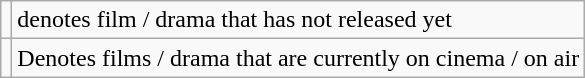<table class="wikitable">
<tr>
<td></td>
<td>denotes film / drama that has not released yet</td>
</tr>
<tr>
<td></td>
<td>Denotes films / drama that are currently on cinema / on air</td>
</tr>
</table>
